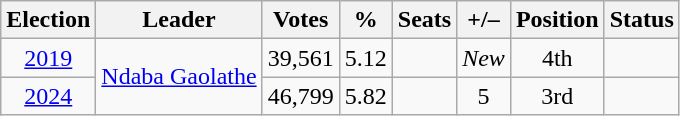<table class=wikitable style=text-align:center>
<tr>
<th>Election</th>
<th>Leader</th>
<th>Votes</th>
<th>%</th>
<th>Seats</th>
<th>+/–</th>
<th>Position</th>
<th>Status</th>
</tr>
<tr>
<td><a href='#'>2019</a></td>
<td rowspan="2"><a href='#'>Ndaba Gaolathe</a></td>
<td>39,561</td>
<td>5.12</td>
<td></td>
<td><em>New</em></td>
<td>4th</td>
<td></td>
</tr>
<tr>
<td><a href='#'>2024</a></td>
<td>46,799</td>
<td>5.82</td>
<td></td>
<td> 5</td>
<td>3rd</td>
<td></td>
</tr>
</table>
